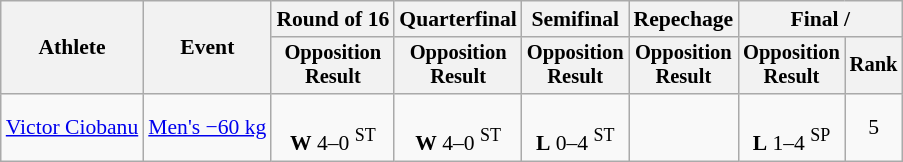<table class="wikitable" style="font-size:90%">
<tr>
<th rowspan=2>Athlete</th>
<th rowspan=2>Event</th>
<th>Round of 16</th>
<th>Quarterfinal</th>
<th>Semifinal</th>
<th>Repechage</th>
<th colspan=2>Final / </th>
</tr>
<tr style="font-size: 95%">
<th>Opposition<br>Result</th>
<th>Opposition<br>Result</th>
<th>Opposition<br>Result</th>
<th>Opposition<br>Result</th>
<th>Opposition<br>Result</th>
<th>Rank</th>
</tr>
<tr align=center>
<td align=left><a href='#'>Victor Ciobanu</a></td>
<td align=left><a href='#'>Men's −60 kg</a></td>
<td><br> <strong>W</strong> 4–0 <sup>ST</sup></td>
<td> <br> <strong>W</strong> 4–0 <sup>ST</sup></td>
<td> <br> <strong>L</strong> 0–4 <sup>ST</sup></td>
<td></td>
<td> <br> <strong>L</strong> 1–4 <sup>SP</sup></td>
<td>5</td>
</tr>
</table>
